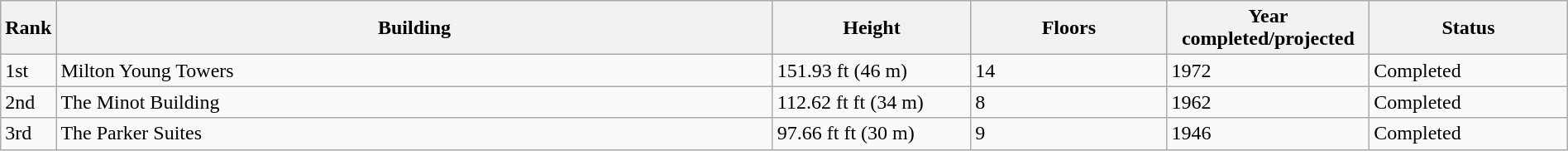<table class="wikitable" style="width:100%;">
<tr>
<th>Rank</th>
<th>Building</th>
<th>Height</th>
<th>Floors</th>
<th>Year completed/projected</th>
<th>Status</th>
</tr>
<tr>
<td>1st</td>
<td style="width:48%;">Milton Young Towers</td>
<td style="width:13%;">151.93 ft (46 m)</td>
<td style="width:13%;">14</td>
<td style="width:13%;">1972</td>
<td style="width:13%;">Completed</td>
</tr>
<tr>
<td>2nd</td>
<td>The Minot Building</td>
<td>112.62 ft ft (34 m)</td>
<td>8</td>
<td>1962</td>
<td>Completed</td>
</tr>
<tr>
<td>3rd</td>
<td>The Parker Suites</td>
<td>97.66 ft ft (30 m)</td>
<td>9</td>
<td>1946</td>
<td>Completed</td>
</tr>
</table>
